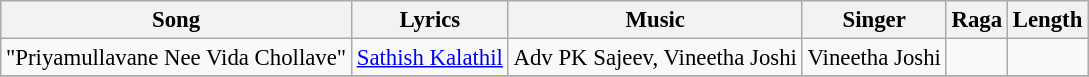<table class="wikitable" style="font-size:95%;">
<tr>
<th>Song</th>
<th>Lyrics</th>
<th>Music</th>
<th>Singer</th>
<th>Raga</th>
<th>Length</th>
</tr>
<tr>
<td>"Priyamullavane Nee Vida Chollave"</td>
<td><a href='#'>Sathish Kalathil</a></td>
<td>Adv PK Sajeev, Vineetha Joshi</td>
<td>Vineetha Joshi</td>
<td></td>
<td></td>
</tr>
<tr>
</tr>
</table>
